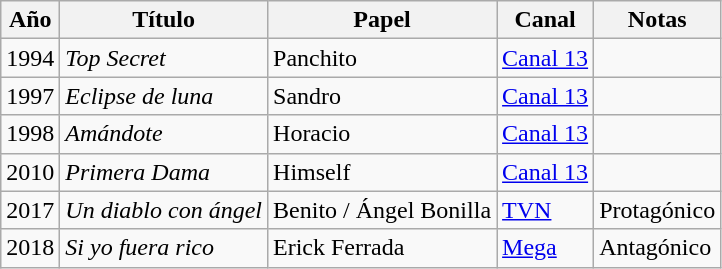<table class="wikitable sortable">
<tr>
<th>Año</th>
<th>Título</th>
<th>Papel</th>
<th>Canal</th>
<th class="unsortable">Notas</th>
</tr>
<tr>
<td>1994</td>
<td><em>Top Secret</em></td>
<td>Panchito</td>
<td><a href='#'>Canal 13</a></td>
<td></td>
</tr>
<tr>
<td>1997</td>
<td><em>Eclipse de luna</em></td>
<td>Sandro</td>
<td><a href='#'>Canal 13</a></td>
<td></td>
</tr>
<tr>
<td>1998</td>
<td><em>Amándote</em></td>
<td>Horacio</td>
<td><a href='#'>Canal 13</a></td>
<td></td>
</tr>
<tr>
<td>2010</td>
<td><em>Primera Dama</em></td>
<td>Himself</td>
<td><a href='#'>Canal 13</a></td>
<td></td>
</tr>
<tr>
<td>2017</td>
<td><em>Un diablo con ángel</em></td>
<td>Benito / Ángel Bonilla</td>
<td><a href='#'>TVN</a></td>
<td>Protagónico</td>
</tr>
<tr>
<td>2018</td>
<td><em>Si yo fuera rico</em></td>
<td>Erick Ferrada</td>
<td><a href='#'>Mega</a></td>
<td>Antagónico</td>
</tr>
</table>
